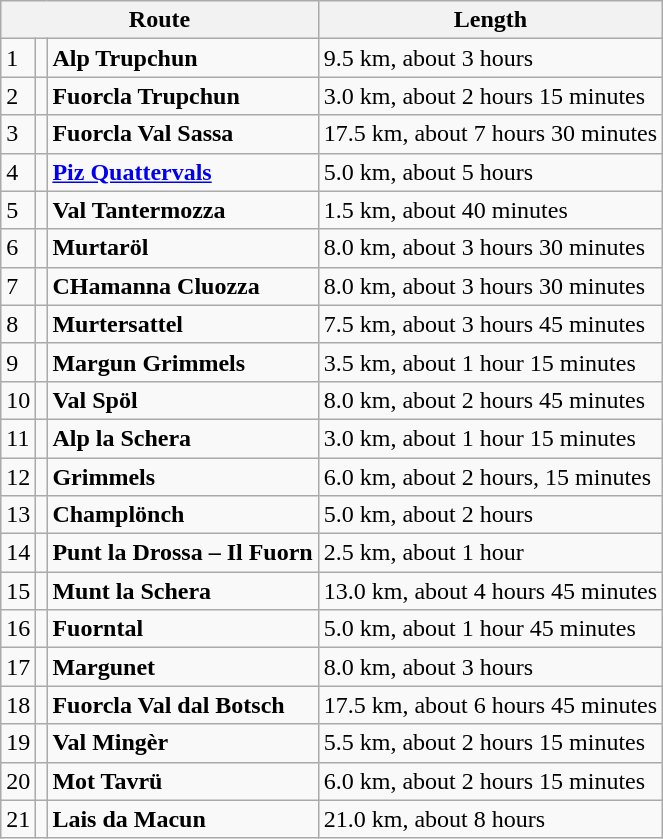<table class="wikitable">
<tr>
<th colspan="3">Route</th>
<th>Length</th>
</tr>
<tr>
<td>1</td>
<td></td>
<td><strong>Alp Trupchun</strong></td>
<td>9.5 km, about 3 hours</td>
</tr>
<tr>
<td>2</td>
<td></td>
<td><strong>Fuorcla Trupchun</strong></td>
<td>3.0 km, about 2 hours 15 minutes</td>
</tr>
<tr>
<td>3</td>
<td></td>
<td><strong>Fuorcla Val Sassa</strong></td>
<td>17.5 km, about 7 hours 30 minutes</td>
</tr>
<tr>
<td>4</td>
<td></td>
<td><strong><a href='#'>Piz Quattervals</a></strong></td>
<td>5.0 km, about 5 hours</td>
</tr>
<tr>
<td>5</td>
<td></td>
<td><strong>Val Tantermozza</strong></td>
<td>1.5 km, about 40 minutes</td>
</tr>
<tr>
<td>6</td>
<td></td>
<td><strong>Murtaröl</strong></td>
<td>8.0 km, about 3 hours 30 minutes</td>
</tr>
<tr>
<td>7</td>
<td></td>
<td><strong>CHamanna Cluozza</strong></td>
<td>8.0 km, about 3 hours 30 minutes</td>
</tr>
<tr>
<td>8</td>
<td></td>
<td><strong>Murtersattel</strong></td>
<td>7.5 km, about 3 hours 45 minutes</td>
</tr>
<tr>
<td>9</td>
<td></td>
<td><strong>Margun Grimmels</strong></td>
<td>3.5 km, about 1 hour 15 minutes</td>
</tr>
<tr>
<td>10</td>
<td></td>
<td><strong>Val Spöl</strong></td>
<td>8.0 km, about 2 hours 45 minutes</td>
</tr>
<tr>
<td>11</td>
<td></td>
<td><strong>Alp la Schera</strong></td>
<td>3.0 km, about 1 hour 15 minutes</td>
</tr>
<tr>
<td>12</td>
<td></td>
<td><strong>Grimmels</strong></td>
<td>6.0 km, about 2 hours, 15 minutes</td>
</tr>
<tr>
<td>13</td>
<td></td>
<td><strong>Champlönch</strong></td>
<td>5.0 km, about 2 hours</td>
</tr>
<tr>
<td>14</td>
<td></td>
<td><strong>Punt la Drossa – Il Fuorn</strong></td>
<td>2.5 km, about 1 hour</td>
</tr>
<tr>
<td>15</td>
<td></td>
<td><strong>Munt la Schera</strong></td>
<td>13.0 km, about 4 hours 45 minutes</td>
</tr>
<tr>
<td>16</td>
<td></td>
<td><strong>Fuorntal</strong></td>
<td>5.0 km, about 1 hour 45 minutes</td>
</tr>
<tr>
<td>17</td>
<td></td>
<td><strong>Margunet</strong></td>
<td>8.0 km, about 3 hours</td>
</tr>
<tr>
<td>18</td>
<td></td>
<td><strong>Fuorcla Val dal Botsch</strong></td>
<td>17.5 km, about 6 hours 45 minutes</td>
</tr>
<tr>
<td>19</td>
<td></td>
<td><strong>Val Mingèr</strong></td>
<td>5.5 km, about 2 hours 15 minutes</td>
</tr>
<tr>
<td>20</td>
<td></td>
<td><strong>Mot Tavrü</strong></td>
<td>6.0 km, about 2 hours 15 minutes</td>
</tr>
<tr>
<td>21</td>
<td></td>
<td><strong>Lais da Macun</strong></td>
<td>21.0 km, about 8 hours</td>
</tr>
</table>
